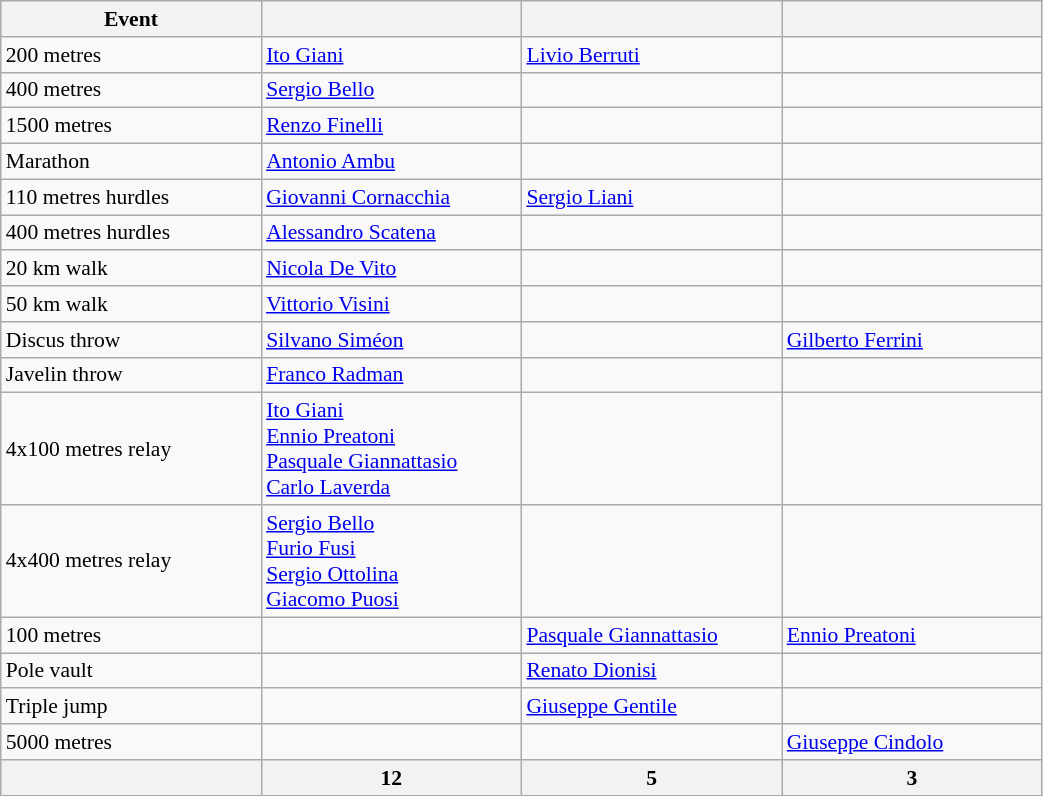<table class="wikitable" width=55% style="font-size:90%; text-align:left;">
<tr>
<th width=25%>Event</th>
<th width=25%></th>
<th width=25%></th>
<th width=25%></th>
</tr>
<tr>
<td>200 metres</td>
<td><a href='#'>Ito Giani</a></td>
<td><a href='#'>Livio Berruti</a></td>
<td></td>
</tr>
<tr>
<td>400 metres</td>
<td><a href='#'>Sergio Bello</a></td>
<td></td>
<td></td>
</tr>
<tr>
<td>1500 metres</td>
<td><a href='#'>Renzo Finelli</a></td>
<td></td>
<td></td>
</tr>
<tr>
<td>Marathon</td>
<td><a href='#'>Antonio Ambu</a></td>
<td></td>
<td></td>
</tr>
<tr>
<td>110 metres hurdles</td>
<td><a href='#'>Giovanni Cornacchia</a></td>
<td><a href='#'>Sergio Liani</a></td>
<td></td>
</tr>
<tr>
<td>400 metres hurdles</td>
<td><a href='#'>Alessandro Scatena</a></td>
<td></td>
<td></td>
</tr>
<tr>
<td>20 km walk</td>
<td><a href='#'>Nicola De Vito</a></td>
<td></td>
<td></td>
</tr>
<tr>
<td>50 km walk</td>
<td><a href='#'>Vittorio Visini</a></td>
<td></td>
<td></td>
</tr>
<tr>
<td>Discus throw</td>
<td><a href='#'>Silvano Siméon</a></td>
<td></td>
<td><a href='#'>Gilberto Ferrini</a></td>
</tr>
<tr>
<td>Javelin throw</td>
<td><a href='#'>Franco Radman</a></td>
<td></td>
<td></td>
</tr>
<tr>
<td>4x100 metres relay</td>
<td><a href='#'>Ito Giani</a><br><a href='#'>Ennio Preatoni</a><br><a href='#'>Pasquale Giannattasio</a><br><a href='#'>Carlo Laverda</a></td>
<td></td>
<td></td>
</tr>
<tr>
<td>4x400 metres relay</td>
<td><a href='#'>Sergio Bello</a><br><a href='#'>Furio Fusi</a><br><a href='#'>Sergio Ottolina</a><br><a href='#'>Giacomo Puosi</a></td>
<td></td>
<td></td>
</tr>
<tr>
<td>100 metres</td>
<td></td>
<td><a href='#'>Pasquale Giannattasio</a></td>
<td><a href='#'>Ennio Preatoni</a></td>
</tr>
<tr>
<td>Pole vault</td>
<td></td>
<td><a href='#'>Renato Dionisi</a></td>
<td></td>
</tr>
<tr>
<td>Triple jump</td>
<td></td>
<td><a href='#'>Giuseppe Gentile</a></td>
<td></td>
</tr>
<tr>
<td>5000 metres</td>
<td></td>
<td></td>
<td><a href='#'>Giuseppe Cindolo</a></td>
</tr>
<tr>
<th></th>
<th>12</th>
<th>5</th>
<th>3</th>
</tr>
</table>
